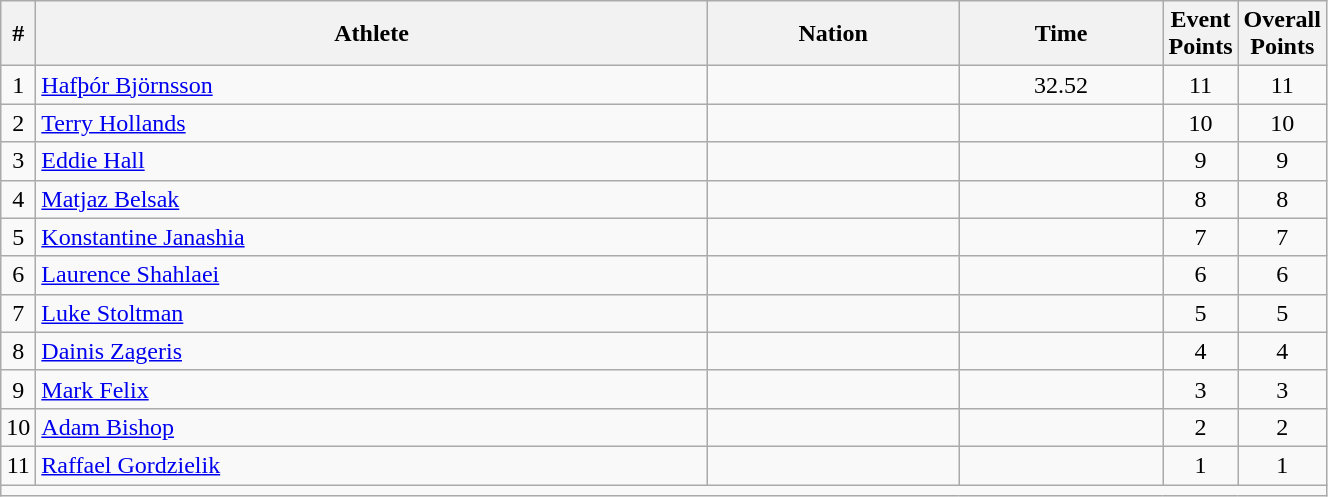<table class="wikitable sortable" style="text-align:center;width: 70%;">
<tr>
<th scope="col" style="width: 10px;">#</th>
<th scope="col">Athlete</th>
<th scope="col">Nation</th>
<th scope="col">Time</th>
<th scope="col" style="width: 10px;">Event Points</th>
<th scope="col" style="width: 10px;">Overall Points</th>
</tr>
<tr>
<td>1</td>
<td align=left><a href='#'>Hafþór Björnsson</a></td>
<td align=left></td>
<td>32.52</td>
<td>11</td>
<td>11</td>
</tr>
<tr>
<td>2</td>
<td align=left><a href='#'>Terry Hollands</a></td>
<td align=left></td>
<td></td>
<td>10</td>
<td>10</td>
</tr>
<tr>
<td>3</td>
<td align=left><a href='#'>Eddie Hall</a></td>
<td align=left></td>
<td></td>
<td>9</td>
<td>9</td>
</tr>
<tr>
<td>4</td>
<td align=left><a href='#'>Matjaz Belsak</a></td>
<td align=left></td>
<td></td>
<td>8</td>
<td>8</td>
</tr>
<tr>
<td>5</td>
<td align=left><a href='#'>Konstantine Janashia</a></td>
<td align=left></td>
<td></td>
<td>7</td>
<td>7</td>
</tr>
<tr>
<td>6</td>
<td align=left><a href='#'>Laurence Shahlaei</a></td>
<td align=left></td>
<td></td>
<td>6</td>
<td>6</td>
</tr>
<tr>
<td>7</td>
<td align=left><a href='#'>Luke Stoltman</a></td>
<td align=left></td>
<td></td>
<td>5</td>
<td>5</td>
</tr>
<tr>
<td>8</td>
<td align=left><a href='#'>Dainis Zageris</a></td>
<td align=left></td>
<td></td>
<td>4</td>
<td>4</td>
</tr>
<tr>
<td>9</td>
<td align=left><a href='#'>Mark Felix</a></td>
<td align=left></td>
<td></td>
<td>3</td>
<td>3</td>
</tr>
<tr>
<td>10</td>
<td align=left><a href='#'>Adam Bishop</a></td>
<td align=left></td>
<td></td>
<td>2</td>
<td>2</td>
</tr>
<tr>
<td>11</td>
<td align=left><a href='#'>Raffael Gordzielik</a></td>
<td align=left></td>
<td></td>
<td>1</td>
<td>1</td>
</tr>
<tr class="sortbottom">
<td colspan="6"></td>
</tr>
</table>
